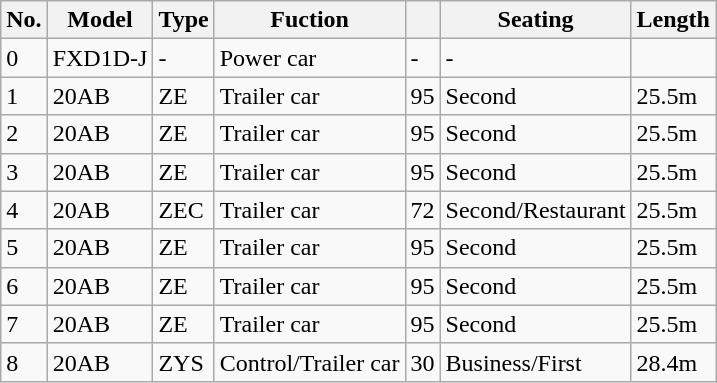<table class="wikitable sortable">
<tr>
<th>No.</th>
<th>Model</th>
<th>Type</th>
<th>Fuction</th>
<th></th>
<th>Seating</th>
<th>Length</th>
</tr>
<tr>
<td>0</td>
<td>FXD1D-J</td>
<td>-</td>
<td>Power car</td>
<td>-</td>
<td>-</td>
<td></td>
</tr>
<tr>
<td>1</td>
<td>20AB</td>
<td>ZE</td>
<td>Trailer car</td>
<td>95</td>
<td>Second</td>
<td>25.5m</td>
</tr>
<tr>
<td>2</td>
<td>20AB</td>
<td>ZE</td>
<td>Trailer car</td>
<td>95</td>
<td>Second</td>
<td>25.5m</td>
</tr>
<tr>
<td>3</td>
<td>20AB</td>
<td>ZE</td>
<td>Trailer car</td>
<td>95</td>
<td>Second</td>
<td>25.5m</td>
</tr>
<tr>
<td>4</td>
<td>20AB</td>
<td>ZEC</td>
<td>Trailer car</td>
<td>72</td>
<td>Second/Restaurant</td>
<td>25.5m</td>
</tr>
<tr>
<td>5</td>
<td>20AB</td>
<td>ZE</td>
<td>Trailer car</td>
<td>95</td>
<td>Second</td>
<td>25.5m</td>
</tr>
<tr>
<td>6</td>
<td>20AB</td>
<td>ZE</td>
<td>Trailer car</td>
<td>95</td>
<td>Second</td>
<td>25.5m</td>
</tr>
<tr>
<td>7</td>
<td>20AB</td>
<td>ZE</td>
<td>Trailer car</td>
<td>95</td>
<td>Second</td>
<td>25.5m</td>
</tr>
<tr>
<td>8</td>
<td>20AB</td>
<td>ZYS</td>
<td>Control/Trailer car</td>
<td>30</td>
<td>Business/First</td>
<td>28.4m</td>
</tr>
</table>
